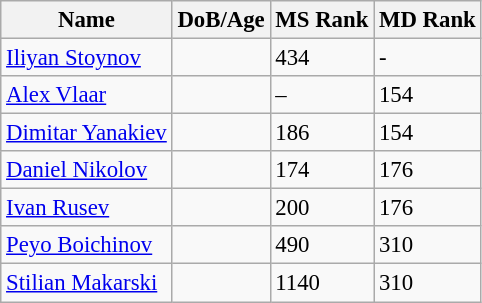<table class="wikitable" style="text-align: left; font-size:95%;">
<tr>
<th>Name</th>
<th>DoB/Age</th>
<th>MS Rank</th>
<th>MD Rank</th>
</tr>
<tr>
<td><a href='#'>Iliyan Stoynov</a></td>
<td></td>
<td>434</td>
<td>-</td>
</tr>
<tr>
<td><a href='#'>Alex Vlaar</a></td>
<td></td>
<td>–</td>
<td>154</td>
</tr>
<tr>
<td><a href='#'>Dimitar Yanakiev</a></td>
<td></td>
<td>186</td>
<td>154</td>
</tr>
<tr>
<td><a href='#'>Daniel Nikolov</a></td>
<td></td>
<td>174</td>
<td>176</td>
</tr>
<tr>
<td><a href='#'>Ivan Rusev</a></td>
<td></td>
<td>200</td>
<td>176</td>
</tr>
<tr>
<td><a href='#'>Peyo Boichinov</a></td>
<td></td>
<td>490</td>
<td>310</td>
</tr>
<tr>
<td><a href='#'>Stilian Makarski</a></td>
<td></td>
<td>1140</td>
<td>310</td>
</tr>
</table>
